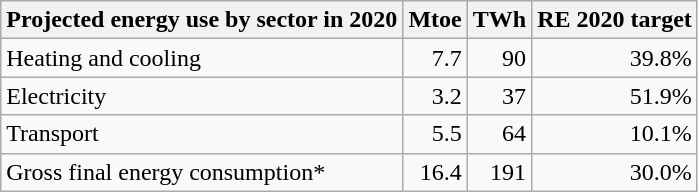<table class="wikitable">
<tr>
<th>Projected energy use by sector in 2020</th>
<th>Mtoe</th>
<th>TWh</th>
<th>RE 2020 target</th>
</tr>
<tr>
<td>Heating and cooling</td>
<td align="right">7.7</td>
<td align="right">90</td>
<td align="right">39.8%</td>
</tr>
<tr>
<td>Electricity</td>
<td align="right">3.2</td>
<td align="right">37</td>
<td align="right">51.9%</td>
</tr>
<tr>
<td>Transport</td>
<td align="right">5.5</td>
<td align="right">64</td>
<td align="right">10.1%</td>
</tr>
<tr>
<td>Gross final energy consumption*</td>
<td align="right">16.4</td>
<td align="right">191</td>
<td align="right">30.0%</td>
</tr>
</table>
